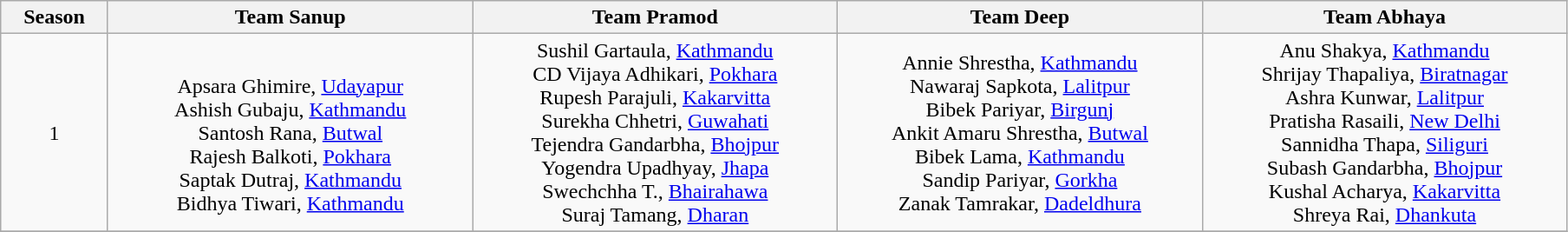<table class="wikitable plainrowheaders" style="text-align:center">
<tr>
<th style="width:5%;" scope="col">Season</th>
<th style="width:17%;" scope="col">Team Sanup</th>
<th style="width:17%;" scope="col">Team Pramod</th>
<th style="width:17%;" scope="col">Team Deep</th>
<th style="width:17%;" scope="col">Team Abhaya</th>
</tr>
<tr>
<td scope="row">1</td>
<td><br>Apsara Ghimire, <a href='#'>Udayapur</a> <br>Ashish Gubaju, <a href='#'>Kathmandu</a> <br>Santosh Rana, <a href='#'>Butwal</a><br>Rajesh Balkoti, <a href='#'>Pokhara</a><br>Saptak Dutraj, <a href='#'>Kathmandu</a><br>Bidhya Tiwari, <a href='#'>Kathmandu</a></td>
<td>Sushil Gartaula, <a href='#'>Kathmandu</a> <br>CD Vijaya Adhikari, <a href='#'>Pokhara</a> <br>Rupesh Parajuli, <a href='#'>Kakarvitta</a><br>Surekha Chhetri, <a href='#'>Guwahati</a><br>Tejendra Gandarbha, <a href='#'>Bhojpur</a><br>Yogendra Upadhyay, <a href='#'>Jhapa</a><br>Swechchha T., <a href='#'>Bhairahawa</a><br>Suraj Tamang, <a href='#'>Dharan</a></td>
<td>Annie Shrestha, <a href='#'>Kathmandu</a> <br>Nawaraj Sapkota, <a href='#'>Lalitpur</a> <br>Bibek Pariyar, <a href='#'>Birgunj</a><br>Ankit Amaru Shrestha, <a href='#'>Butwal</a><br>Bibek Lama, <a href='#'>Kathmandu</a><br>Sandip Pariyar, <a href='#'>Gorkha</a><br>Zanak Tamrakar, <a href='#'>Dadeldhura</a></td>
<td>Anu Shakya, <a href='#'>Kathmandu</a> <br>Shrijay Thapaliya, <a href='#'>Biratnagar</a> <br>Ashra Kunwar, <a href='#'>Lalitpur</a><br>Pratisha Rasaili, <a href='#'>New Delhi</a><br>Sannidha Thapa, <a href='#'>Siliguri</a><br>Subash Gandarbha, <a href='#'>Bhojpur</a><br>Kushal Acharya, <a href='#'>Kakarvitta</a><br>Shreya Rai, <a href='#'>Dhankuta</a></td>
</tr>
<tr>
</tr>
</table>
